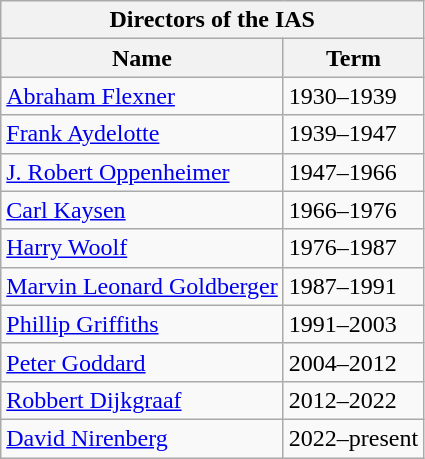<table class="wikitable">
<tr>
<th colspan="2">Directors of the IAS</th>
</tr>
<tr>
<th>Name</th>
<th>Term</th>
</tr>
<tr>
<td><a href='#'>Abraham Flexner</a></td>
<td>1930–1939</td>
</tr>
<tr>
<td><a href='#'>Frank Aydelotte</a></td>
<td>1939–1947</td>
</tr>
<tr>
<td><a href='#'>J. Robert Oppenheimer</a></td>
<td>1947–1966</td>
</tr>
<tr>
<td><a href='#'>Carl Kaysen</a></td>
<td>1966–1976</td>
</tr>
<tr>
<td><a href='#'>Harry Woolf</a></td>
<td>1976–1987</td>
</tr>
<tr>
<td><a href='#'>Marvin Leonard Goldberger</a></td>
<td>1987–1991</td>
</tr>
<tr>
<td><a href='#'>Phillip Griffiths</a></td>
<td>1991–2003</td>
</tr>
<tr>
<td><a href='#'>Peter Goddard</a></td>
<td>2004–2012</td>
</tr>
<tr>
<td><a href='#'>Robbert Dijkgraaf</a></td>
<td>2012–2022</td>
</tr>
<tr>
<td><a href='#'>David Nirenberg</a></td>
<td>2022–present</td>
</tr>
</table>
